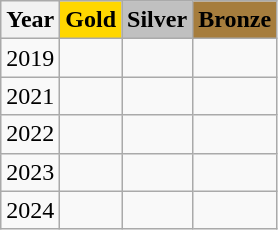<table class="wikitable">
<tr>
<th>Year</th>
<th style="background:gold">Gold</th>
<th style="background:silver">Silver</th>
<th style="background:#a67d3d">Bronze</th>
</tr>
<tr>
<td>2019</td>
<td></td>
<td></td>
<td></td>
</tr>
<tr>
<td>2021</td>
<td></td>
<td></td>
<td></td>
</tr>
<tr>
<td>2022</td>
<td></td>
<td></td>
<td></td>
</tr>
<tr>
<td>2023</td>
<td></td>
<td></td>
<td></td>
</tr>
<tr>
<td>2024</td>
<td></td>
<td></td>
<td></td>
</tr>
</table>
